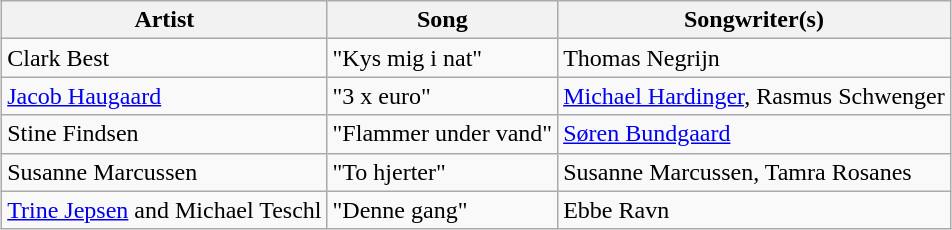<table class="sortable wikitable" style="margin: 1em auto 1em auto;">
<tr>
<th>Artist</th>
<th>Song</th>
<th>Songwriter(s)</th>
</tr>
<tr>
<td align="left">Clark Best</td>
<td align="left">"Kys mig i nat"</td>
<td>Thomas Negrijn</td>
</tr>
<tr>
<td align="left"><a href='#'>Jacob Haugaard</a></td>
<td align="left">"3 x euro"</td>
<td><a href='#'>Michael Hardinger</a>, Rasmus Schwenger</td>
</tr>
<tr>
<td align="left">Stine Findsen</td>
<td align="left">"Flammer under vand"</td>
<td><a href='#'>Søren Bundgaard</a></td>
</tr>
<tr>
<td align="left">Susanne Marcussen</td>
<td align="left">"To hjerter"</td>
<td>Susanne Marcussen, Tamra Rosanes</td>
</tr>
<tr>
<td align="left"><a href='#'>Trine Jepsen</a> and Michael Teschl</td>
<td align="left">"Denne gang"</td>
<td>Ebbe Ravn</td>
</tr>
</table>
